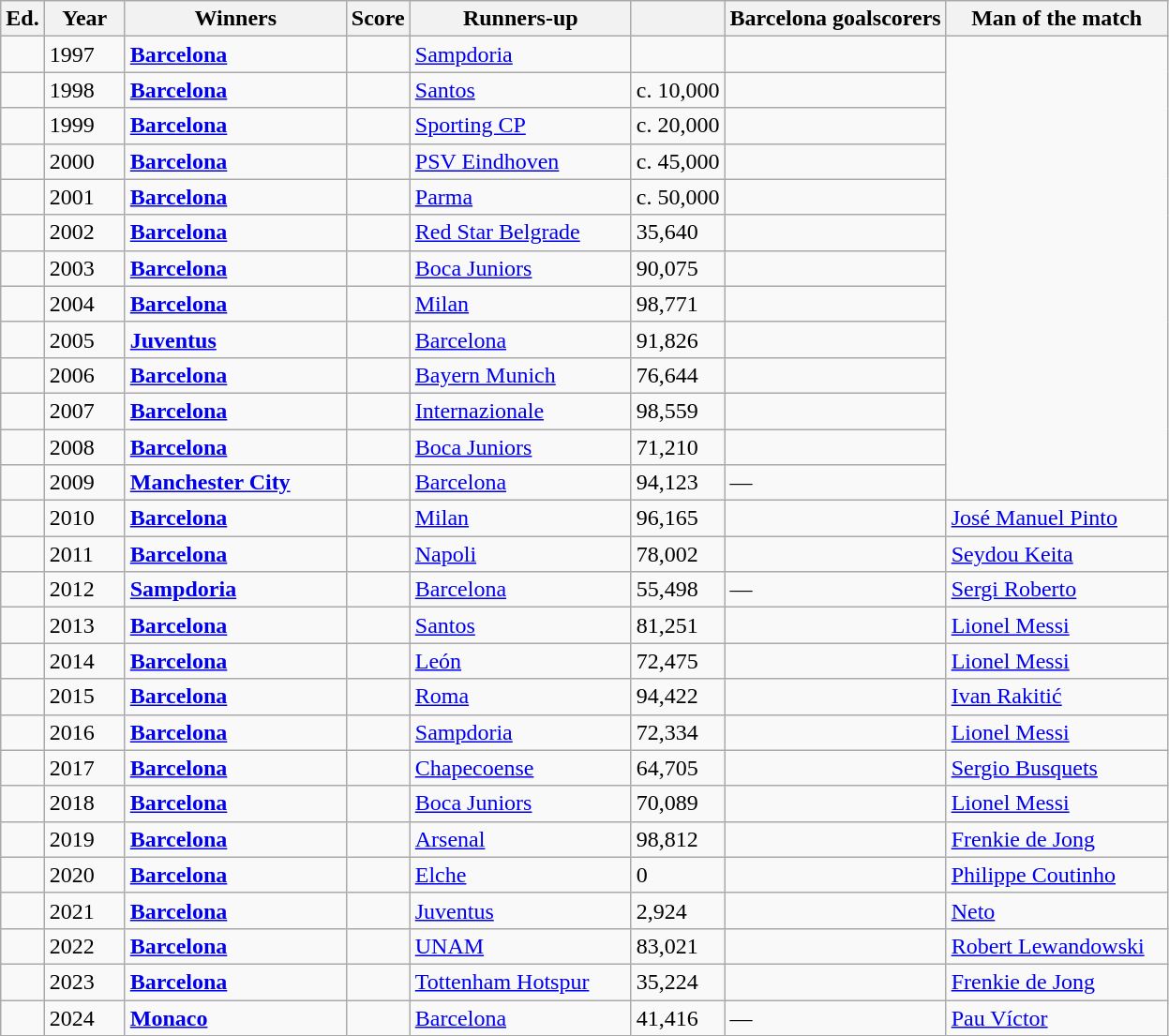<table class="wikitable sortable" style="text-align: ;width: ">
<tr>
<th width=px>Ed.</th>
<th width=50px>Year</th>
<th width= 150px>Winners</th>
<th width=>Score</th>
<th width= 150px>Runners-up</th>
<th width=></th>
<th width= px>Barcelona goalscorers</th>
<th width=150px>Man of the match</th>
</tr>
<tr>
<td></td>
<td>1997</td>
<td><strong> <a href='#'>Barcelona</a></strong> </td>
<td></td>
<td> <a href='#'>Sampdoria</a></td>
<td></td>
<td></td>
<td rowspan=13></td>
</tr>
<tr>
<td></td>
<td>1998</td>
<td><strong> <a href='#'>Barcelona</a></strong> </td>
<td></td>
<td> <a href='#'>Santos</a></td>
<td>c. 10,000</td>
<td></td>
</tr>
<tr>
<td></td>
<td>1999</td>
<td><strong> <a href='#'>Barcelona</a></strong> </td>
<td></td>
<td> <a href='#'>Sporting CP</a></td>
<td>c. 20,000</td>
<td></td>
</tr>
<tr>
<td></td>
<td>2000</td>
<td><strong> <a href='#'>Barcelona</a></strong> </td>
<td></td>
<td> <a href='#'>PSV Eindhoven</a></td>
<td>c. 45,000</td>
<td></td>
</tr>
<tr>
<td></td>
<td>2001</td>
<td><strong> <a href='#'>Barcelona</a></strong> </td>
<td></td>
<td> <a href='#'>Parma</a></td>
<td>c. 50,000</td>
<td></td>
</tr>
<tr>
<td></td>
<td>2002</td>
<td><strong> <a href='#'>Barcelona</a></strong> </td>
<td></td>
<td> <a href='#'>Red Star Belgrade</a></td>
<td>35,640</td>
<td></td>
</tr>
<tr>
<td></td>
<td>2003</td>
<td><strong> <a href='#'>Barcelona</a></strong> </td>
<td></td>
<td> <a href='#'>Boca Juniors</a></td>
<td>90,075</td>
<td></td>
</tr>
<tr>
<td></td>
<td>2004</td>
<td><strong> <a href='#'>Barcelona</a></strong> </td>
<td></td>
<td> <a href='#'>Milan</a></td>
<td>98,771</td>
<td></td>
</tr>
<tr>
<td></td>
<td>2005</td>
<td><strong> <a href='#'>Juventus</a></strong> </td>
<td></td>
<td> <a href='#'>Barcelona</a></td>
<td>91,826</td>
<td></td>
</tr>
<tr>
<td></td>
<td>2006</td>
<td><strong> <a href='#'>Barcelona</a></strong> </td>
<td></td>
<td> <a href='#'>Bayern Munich</a></td>
<td>76,644</td>
<td></td>
</tr>
<tr>
<td></td>
<td>2007</td>
<td><strong> <a href='#'>Barcelona</a></strong> </td>
<td></td>
<td> <a href='#'>Internazionale</a></td>
<td>98,559</td>
<td></td>
</tr>
<tr>
<td></td>
<td>2008</td>
<td><strong> <a href='#'>Barcelona</a></strong> </td>
<td></td>
<td> <a href='#'>Boca Juniors</a></td>
<td>71,210</td>
<td></td>
</tr>
<tr>
<td></td>
<td>2009</td>
<td><strong> <a href='#'>Manchester City</a></strong> </td>
<td></td>
<td> <a href='#'>Barcelona</a></td>
<td>94,123</td>
<td>—</td>
</tr>
<tr>
<td></td>
<td>2010</td>
<td><strong> <a href='#'>Barcelona</a></strong> </td>
<td></td>
<td> <a href='#'>Milan</a></td>
<td>96,165</td>
<td></td>
<td> <a href='#'>José Manuel Pinto</a></td>
</tr>
<tr>
<td></td>
<td>2011</td>
<td><strong> <a href='#'>Barcelona</a></strong> </td>
<td></td>
<td> <a href='#'>Napoli</a></td>
<td>78,002</td>
<td></td>
<td> <a href='#'>Seydou Keita</a></td>
</tr>
<tr>
<td></td>
<td>2012</td>
<td><strong> <a href='#'>Sampdoria</a></strong> </td>
<td></td>
<td> <a href='#'>Barcelona</a></td>
<td>55,498</td>
<td>—</td>
<td> <a href='#'>Sergi Roberto</a></td>
</tr>
<tr>
<td></td>
<td>2013</td>
<td><strong> <a href='#'>Barcelona</a></strong> </td>
<td></td>
<td> <a href='#'>Santos</a></td>
<td>81,251</td>
<td></td>
<td> <a href='#'>Lionel Messi</a></td>
</tr>
<tr>
<td></td>
<td>2014</td>
<td><strong> <a href='#'>Barcelona</a></strong> </td>
<td></td>
<td> <a href='#'>León</a></td>
<td>72,475</td>
<td></td>
<td> <a href='#'>Lionel Messi</a></td>
</tr>
<tr>
<td></td>
<td>2015</td>
<td><strong> <a href='#'>Barcelona</a></strong></td>
<td></td>
<td> <a href='#'>Roma</a></td>
<td>94,422</td>
<td></td>
<td> <a href='#'>Ivan Rakitić</a></td>
</tr>
<tr>
<td></td>
<td>2016</td>
<td><strong> <a href='#'>Barcelona</a></strong> </td>
<td></td>
<td> <a href='#'>Sampdoria</a></td>
<td>72,334</td>
<td></td>
<td> <a href='#'>Lionel Messi</a></td>
</tr>
<tr>
<td></td>
<td>2017</td>
<td><strong> <a href='#'>Barcelona</a></strong> </td>
<td></td>
<td> <a href='#'>Chapecoense</a></td>
<td>64,705</td>
<td></td>
<td> <a href='#'>Sergio Busquets</a></td>
</tr>
<tr>
<td></td>
<td>2018</td>
<td><strong> <a href='#'>Barcelona</a></strong> </td>
<td></td>
<td> <a href='#'>Boca Juniors</a></td>
<td>70,089</td>
<td></td>
<td> <a href='#'>Lionel Messi</a></td>
</tr>
<tr>
<td></td>
<td>2019</td>
<td><strong> <a href='#'>Barcelona</a></strong> </td>
<td></td>
<td> <a href='#'>Arsenal</a></td>
<td>98,812</td>
<td></td>
<td> <a href='#'>Frenkie de Jong</a></td>
</tr>
<tr>
<td></td>
<td>2020</td>
<td><strong> <a href='#'>Barcelona</a></strong> </td>
<td></td>
<td> <a href='#'>Elche</a></td>
<td>0 </td>
<td></td>
<td> <a href='#'>Philippe Coutinho</a></td>
</tr>
<tr>
<td></td>
<td>2021</td>
<td><strong> <a href='#'>Barcelona</a></strong> </td>
<td></td>
<td> <a href='#'>Juventus</a></td>
<td>2,924 </td>
<td></td>
<td> <a href='#'>Neto</a></td>
</tr>
<tr>
<td></td>
<td>2022</td>
<td><strong> <a href='#'>Barcelona</a></strong> </td>
<td></td>
<td> <a href='#'>UNAM</a></td>
<td>83,021</td>
<td></td>
<td> <a href='#'>Robert Lewandowski</a></td>
</tr>
<tr>
<td></td>
<td>2023</td>
<td><strong> <a href='#'>Barcelona</a></strong> </td>
<td></td>
<td> <a href='#'>Tottenham Hotspur</a></td>
<td>35,224 </td>
<td></td>
<td> <a href='#'>Frenkie de Jong</a></td>
</tr>
<tr>
<td></td>
<td>2024</td>
<td><strong> <a href='#'>Monaco</a></strong> </td>
<td></td>
<td> <a href='#'>Barcelona</a></td>
<td>41,416 </td>
<td>—</td>
<td> <a href='#'>Pau Víctor</a></td>
</tr>
</table>
